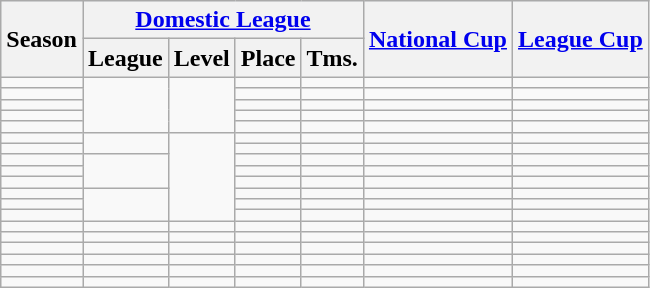<table class="wikitable">
<tr style="background:#f0f6fa;">
<th rowspan="2"><strong>Season</strong></th>
<th colspan="4"><a href='#'><strong>Domestic League</strong></a></th>
<th rowspan="2"><a href='#'><strong>National Cup</strong></a></th>
<th rowspan="2"><a href='#'><strong>League Cup</strong></a></th>
</tr>
<tr>
<th>League</th>
<th>Level</th>
<th>Place</th>
<th>Tms.</th>
</tr>
<tr>
<td></td>
<td rowspan="5"></td>
<td rowspan="5"></td>
<td></td>
<td></td>
<td></td>
<td></td>
</tr>
<tr>
<td></td>
<td></td>
<td></td>
<td></td>
<td></td>
</tr>
<tr>
<td></td>
<td></td>
<td></td>
<td></td>
<td></td>
</tr>
<tr>
<td></td>
<td></td>
<td></td>
<td></td>
<td></td>
</tr>
<tr>
<td></td>
<td></td>
<td></td>
<td></td>
<td></td>
</tr>
<tr>
<td></td>
<td rowspan="2"></td>
<td rowspan="8"></td>
<td></td>
<td></td>
<td></td>
<td></td>
</tr>
<tr>
<td></td>
<td></td>
<td></td>
<td></td>
<td></td>
</tr>
<tr>
<td></td>
<td rowspan="3"></td>
<td></td>
<td></td>
<td></td>
<td></td>
</tr>
<tr>
<td></td>
<td></td>
<td></td>
<td></td>
<td></td>
</tr>
<tr>
<td></td>
<td></td>
<td></td>
<td></td>
<td></td>
</tr>
<tr>
<td></td>
<td rowspan="3"></td>
<td></td>
<td></td>
<td></td>
<td></td>
</tr>
<tr>
<td></td>
<td></td>
<td></td>
<td></td>
<td></td>
</tr>
<tr>
<td></td>
<td></td>
<td></td>
<td></td>
<td></td>
</tr>
<tr>
<td></td>
<td></td>
<td></td>
<td></td>
<td></td>
<td></td>
<td></td>
</tr>
<tr>
<td></td>
<td></td>
<td></td>
<td></td>
<td></td>
<td></td>
<td></td>
</tr>
<tr>
<td></td>
<td></td>
<td></td>
<td></td>
<td></td>
<td></td>
<td></td>
</tr>
<tr>
<td></td>
<td></td>
<td></td>
<td></td>
<td></td>
<td></td>
<td></td>
</tr>
<tr>
<td></td>
<td></td>
<td></td>
<td></td>
<td></td>
<td></td>
<td></td>
</tr>
<tr>
<td></td>
<td></td>
<td></td>
<td></td>
<td></td>
<td></td>
<td></td>
</tr>
</table>
